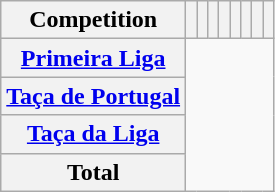<table class="wikitable sortable plainrowheaders" style="text-align:center;">
<tr>
<th scope=col>Competition</th>
<th scope=col></th>
<th scope=col></th>
<th scope=col></th>
<th scope=col></th>
<th scope=col></th>
<th scope=col></th>
<th scope=col></th>
<th scope=col></th>
</tr>
<tr>
<th scope=row align=left><a href='#'>Primeira Liga</a><br></th>
</tr>
<tr>
<th scope=row align=left><a href='#'>Taça de Portugal</a><br></th>
</tr>
<tr>
<th scope=row align=left><a href='#'>Taça da Liga</a><br></th>
</tr>
<tr>
<th scope=row><strong>Total</strong><br></th>
</tr>
</table>
